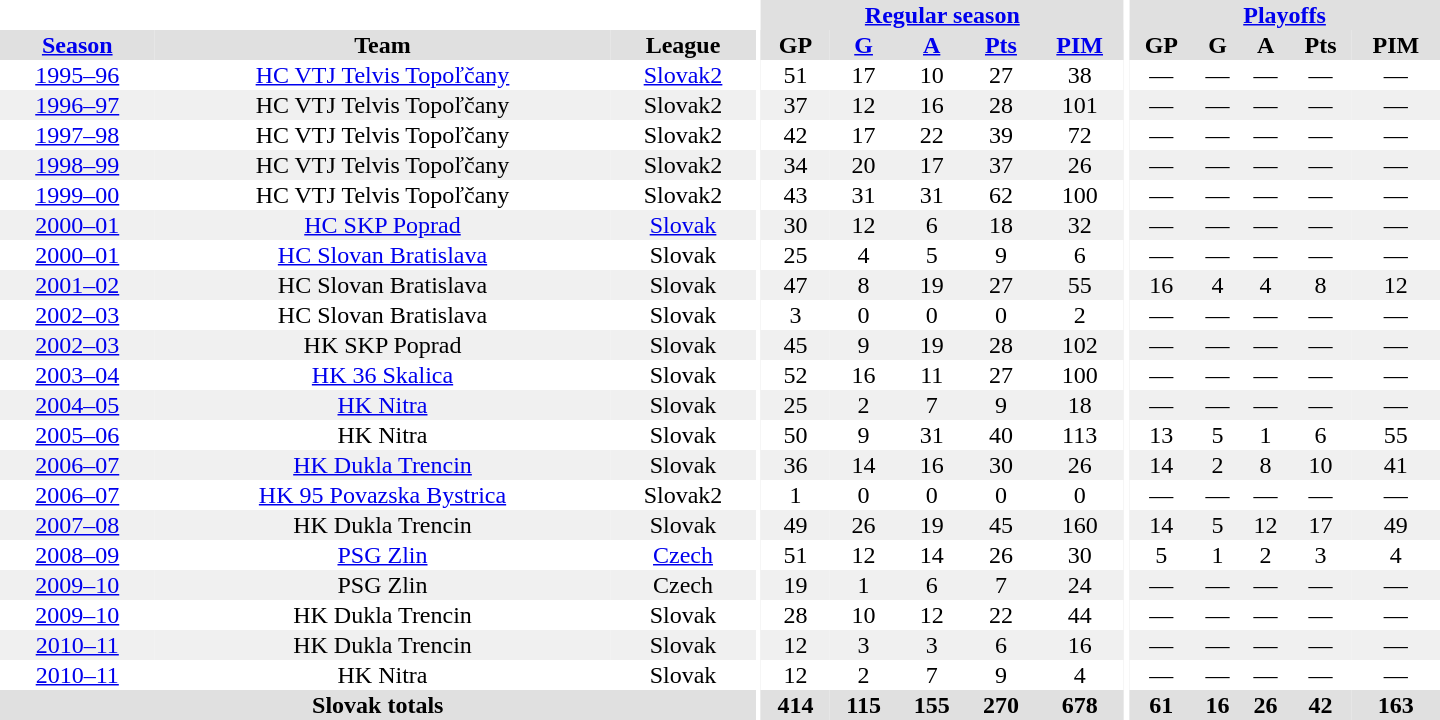<table border="0" cellpadding="1" cellspacing="0" style="text-align:center; width:60em">
<tr bgcolor="#e0e0e0">
<th colspan="3" bgcolor="#ffffff"></th>
<th rowspan="99" bgcolor="#ffffff"></th>
<th colspan="5"><a href='#'>Regular season</a></th>
<th rowspan="99" bgcolor="#ffffff"></th>
<th colspan="5"><a href='#'>Playoffs</a></th>
</tr>
<tr bgcolor="#e0e0e0">
<th><a href='#'>Season</a></th>
<th>Team</th>
<th>League</th>
<th>GP</th>
<th><a href='#'>G</a></th>
<th><a href='#'>A</a></th>
<th><a href='#'>Pts</a></th>
<th><a href='#'>PIM</a></th>
<th>GP</th>
<th>G</th>
<th>A</th>
<th>Pts</th>
<th>PIM</th>
</tr>
<tr>
<td><a href='#'>1995–96</a></td>
<td><a href='#'>HC VTJ Telvis Topoľčany</a></td>
<td><a href='#'>Slovak2</a></td>
<td>51</td>
<td>17</td>
<td>10</td>
<td>27</td>
<td>38</td>
<td>—</td>
<td>—</td>
<td>—</td>
<td>—</td>
<td>—</td>
</tr>
<tr bgcolor="#f0f0f0">
<td><a href='#'>1996–97</a></td>
<td>HC VTJ Telvis Topoľčany</td>
<td>Slovak2</td>
<td>37</td>
<td>12</td>
<td>16</td>
<td>28</td>
<td>101</td>
<td>—</td>
<td>—</td>
<td>—</td>
<td>—</td>
<td>—</td>
</tr>
<tr>
<td><a href='#'>1997–98</a></td>
<td>HC VTJ Telvis Topoľčany</td>
<td>Slovak2</td>
<td>42</td>
<td>17</td>
<td>22</td>
<td>39</td>
<td>72</td>
<td>—</td>
<td>—</td>
<td>—</td>
<td>—</td>
<td>—</td>
</tr>
<tr bgcolor="#f0f0f0">
<td><a href='#'>1998–99</a></td>
<td>HC VTJ Telvis Topoľčany</td>
<td>Slovak2</td>
<td>34</td>
<td>20</td>
<td>17</td>
<td>37</td>
<td>26</td>
<td>—</td>
<td>—</td>
<td>—</td>
<td>—</td>
<td>—</td>
</tr>
<tr>
<td><a href='#'>1999–00</a></td>
<td>HC VTJ Telvis Topoľčany</td>
<td>Slovak2</td>
<td>43</td>
<td>31</td>
<td>31</td>
<td>62</td>
<td>100</td>
<td>—</td>
<td>—</td>
<td>—</td>
<td>—</td>
<td>—</td>
</tr>
<tr bgcolor="#f0f0f0">
<td><a href='#'>2000–01</a></td>
<td><a href='#'>HC SKP Poprad</a></td>
<td><a href='#'>Slovak</a></td>
<td>30</td>
<td>12</td>
<td>6</td>
<td>18</td>
<td>32</td>
<td>—</td>
<td>—</td>
<td>—</td>
<td>—</td>
<td>—</td>
</tr>
<tr>
<td><a href='#'>2000–01</a></td>
<td><a href='#'>HC Slovan Bratislava</a></td>
<td>Slovak</td>
<td>25</td>
<td>4</td>
<td>5</td>
<td>9</td>
<td>6</td>
<td>—</td>
<td>—</td>
<td>—</td>
<td>—</td>
<td>—</td>
</tr>
<tr bgcolor="#f0f0f0">
<td><a href='#'>2001–02</a></td>
<td>HC Slovan Bratislava</td>
<td>Slovak</td>
<td>47</td>
<td>8</td>
<td>19</td>
<td>27</td>
<td>55</td>
<td>16</td>
<td>4</td>
<td>4</td>
<td>8</td>
<td>12</td>
</tr>
<tr>
<td><a href='#'>2002–03</a></td>
<td>HC Slovan Bratislava</td>
<td>Slovak</td>
<td>3</td>
<td>0</td>
<td>0</td>
<td>0</td>
<td>2</td>
<td>—</td>
<td>—</td>
<td>—</td>
<td>—</td>
<td>—</td>
</tr>
<tr bgcolor="#f0f0f0">
<td><a href='#'>2002–03</a></td>
<td>HK SKP Poprad</td>
<td>Slovak</td>
<td>45</td>
<td>9</td>
<td>19</td>
<td>28</td>
<td>102</td>
<td>—</td>
<td>—</td>
<td>—</td>
<td>—</td>
<td>—</td>
</tr>
<tr>
<td><a href='#'>2003–04</a></td>
<td><a href='#'>HK 36 Skalica</a></td>
<td>Slovak</td>
<td>52</td>
<td>16</td>
<td>11</td>
<td>27</td>
<td>100</td>
<td>—</td>
<td>—</td>
<td>—</td>
<td>—</td>
<td>—</td>
</tr>
<tr bgcolor="#f0f0f0">
<td><a href='#'>2004–05</a></td>
<td><a href='#'>HK Nitra</a></td>
<td>Slovak</td>
<td>25</td>
<td>2</td>
<td>7</td>
<td>9</td>
<td>18</td>
<td>—</td>
<td>—</td>
<td>—</td>
<td>—</td>
<td>—</td>
</tr>
<tr>
<td><a href='#'>2005–06</a></td>
<td>HK Nitra</td>
<td>Slovak</td>
<td>50</td>
<td>9</td>
<td>31</td>
<td>40</td>
<td>113</td>
<td>13</td>
<td>5</td>
<td>1</td>
<td>6</td>
<td>55</td>
</tr>
<tr bgcolor="#f0f0f0">
<td><a href='#'>2006–07</a></td>
<td><a href='#'>HK Dukla Trencin</a></td>
<td>Slovak</td>
<td>36</td>
<td>14</td>
<td>16</td>
<td>30</td>
<td>26</td>
<td>14</td>
<td>2</td>
<td>8</td>
<td>10</td>
<td>41</td>
</tr>
<tr>
<td><a href='#'>2006–07</a></td>
<td><a href='#'>HK 95 Povazska Bystrica</a></td>
<td>Slovak2</td>
<td>1</td>
<td>0</td>
<td>0</td>
<td>0</td>
<td>0</td>
<td>—</td>
<td>—</td>
<td>—</td>
<td>—</td>
<td>—</td>
</tr>
<tr bgcolor="#f0f0f0">
<td><a href='#'>2007–08</a></td>
<td>HK Dukla Trencin</td>
<td>Slovak</td>
<td>49</td>
<td>26</td>
<td>19</td>
<td>45</td>
<td>160</td>
<td>14</td>
<td>5</td>
<td>12</td>
<td>17</td>
<td>49</td>
</tr>
<tr>
<td><a href='#'>2008–09</a></td>
<td><a href='#'>PSG Zlin</a></td>
<td><a href='#'>Czech</a></td>
<td>51</td>
<td>12</td>
<td>14</td>
<td>26</td>
<td>30</td>
<td>5</td>
<td>1</td>
<td>2</td>
<td>3</td>
<td>4</td>
</tr>
<tr bgcolor="#f0f0f0">
<td><a href='#'>2009–10</a></td>
<td>PSG Zlin</td>
<td>Czech</td>
<td>19</td>
<td>1</td>
<td>6</td>
<td>7</td>
<td>24</td>
<td>—</td>
<td>—</td>
<td>—</td>
<td>—</td>
<td>—</td>
</tr>
<tr>
<td><a href='#'>2009–10</a></td>
<td>HK Dukla Trencin</td>
<td>Slovak</td>
<td>28</td>
<td>10</td>
<td>12</td>
<td>22</td>
<td>44</td>
<td>—</td>
<td>—</td>
<td>—</td>
<td>—</td>
<td>—</td>
</tr>
<tr bgcolor="#f0f0f0">
<td><a href='#'>2010–11</a></td>
<td>HK Dukla Trencin</td>
<td>Slovak</td>
<td>12</td>
<td>3</td>
<td>3</td>
<td>6</td>
<td>16</td>
<td>—</td>
<td>—</td>
<td>—</td>
<td>—</td>
<td>—</td>
</tr>
<tr>
<td><a href='#'>2010–11</a></td>
<td>HK Nitra</td>
<td>Slovak</td>
<td>12</td>
<td>2</td>
<td>7</td>
<td>9</td>
<td>4</td>
<td>—</td>
<td>—</td>
<td>—</td>
<td>—</td>
<td>—</td>
</tr>
<tr>
</tr>
<tr ALIGN="center" bgcolor="#e0e0e0">
<th colspan="3">Slovak totals</th>
<th ALIGN="center">414</th>
<th ALIGN="center">115</th>
<th ALIGN="center">155</th>
<th ALIGN="center">270</th>
<th ALIGN="center">678</th>
<th ALIGN="center">61</th>
<th ALIGN="center">16</th>
<th ALIGN="center">26</th>
<th ALIGN="center">42</th>
<th ALIGN="center">163</th>
</tr>
</table>
